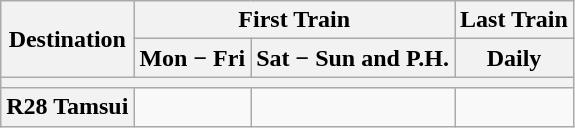<table class="wikitable">
<tr>
<th rowspan="2">Destination</th>
<th colspan="2">First Train</th>
<th>Last Train</th>
</tr>
<tr>
<th>Mon − Fri</th>
<th>Sat − Sun and P.H.</th>
<th>Daily</th>
</tr>
<tr>
<th colspan="4"></th>
</tr>
<tr>
<th>R28 Tamsui</th>
<td></td>
<td></td>
<td></td>
</tr>
</table>
